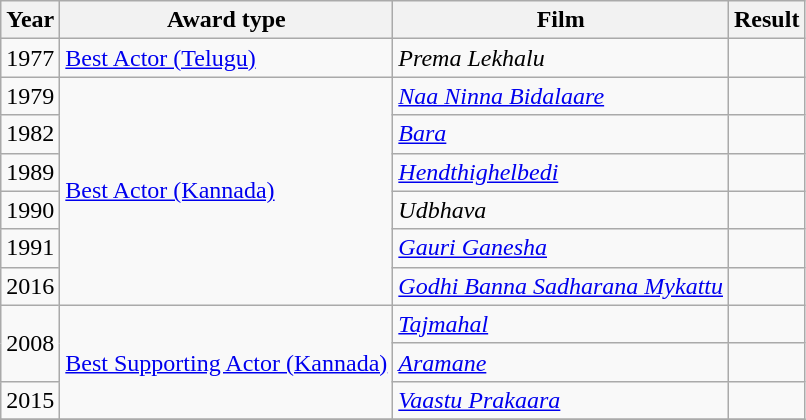<table class="wikitable sortable">
<tr>
<th>Year</th>
<th>Award type</th>
<th>Film</th>
<th>Result</th>
</tr>
<tr>
<td>1977</td>
<td><a href='#'>Best Actor (Telugu)</a></td>
<td><em>Prema Lekhalu</em></td>
<td></td>
</tr>
<tr>
<td>1979</td>
<td rowspan="6"><a href='#'>Best Actor (Kannada)</a></td>
<td><em><a href='#'>Naa Ninna Bidalaare</a></em></td>
<td></td>
</tr>
<tr>
<td>1982</td>
<td><em><a href='#'>Bara</a></em></td>
<td></td>
</tr>
<tr>
<td>1989</td>
<td><em><a href='#'>Hendthighelbedi</a></em></td>
<td></td>
</tr>
<tr>
<td>1990</td>
<td><em>Udbhava</em></td>
<td></td>
</tr>
<tr>
<td>1991</td>
<td><em><a href='#'>Gauri Ganesha</a></em></td>
<td></td>
</tr>
<tr>
<td>2016</td>
<td><em><a href='#'>Godhi Banna Sadharana Mykattu</a></em></td>
<td></td>
</tr>
<tr>
<td rowspan="2">2008</td>
<td rowspan="3"><a href='#'>Best Supporting Actor (Kannada)</a></td>
<td><em><a href='#'>Tajmahal</a></em></td>
<td></td>
</tr>
<tr>
<td><em><a href='#'>Aramane</a></em></td>
<td></td>
</tr>
<tr>
<td>2015</td>
<td><em><a href='#'>Vaastu Prakaara</a></em></td>
<td></td>
</tr>
<tr>
</tr>
</table>
